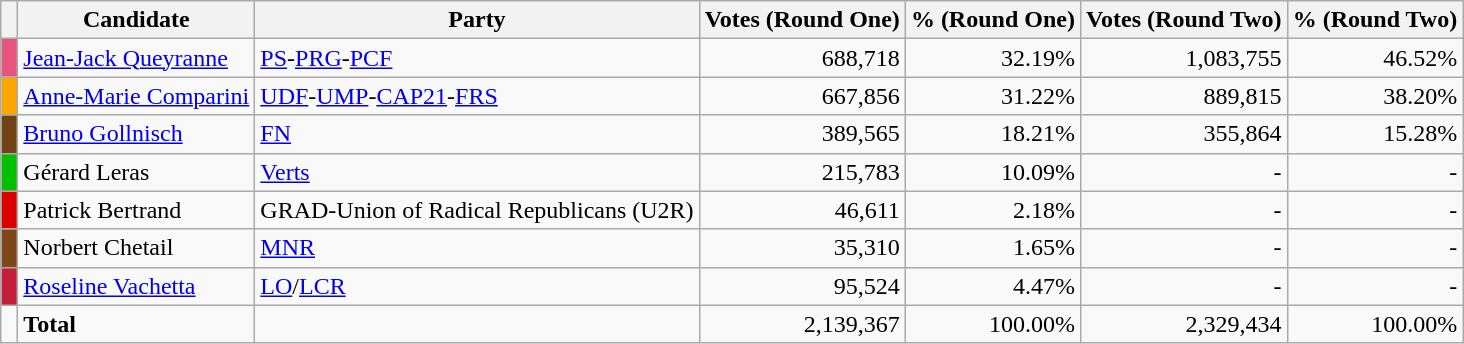<table class="wikitable" style="text-align:right">
<tr>
<th></th>
<th>Candidate</th>
<th>Party</th>
<th>Votes (Round One)</th>
<th>% (Round One)</th>
<th>Votes (Round Two)</th>
<th>% (Round Two)</th>
</tr>
<tr>
<td bgcolor="#E75480"> </td>
<td align=left><a href='#'>Jean-Jack Queyranne</a></td>
<td align=left><a href='#'>PS</a>-<a href='#'>PRG</a>-<a href='#'>PCF</a></td>
<td>688,718</td>
<td>32.19%</td>
<td>1,083,755</td>
<td>46.52%</td>
</tr>
<tr>
<td bgcolor="ORANGE"> </td>
<td align=left><a href='#'>Anne-Marie Comparini</a></td>
<td align=left><a href='#'>UDF</a>-<a href='#'>UMP</a>-<a href='#'>CAP21</a>-<a href='#'>FRS</a></td>
<td>667,856</td>
<td>31.22%</td>
<td>889,815</td>
<td>38.20%</td>
</tr>
<tr>
<td bgcolor="#704214"> </td>
<td align=left><a href='#'>Bruno Gollnisch</a></td>
<td align=left><a href='#'>FN</a></td>
<td>389,565</td>
<td>18.21%</td>
<td>355,864</td>
<td>15.28%</td>
</tr>
<tr>
<td bgcolor="#00c000"> </td>
<td align=left>Gérard Leras</td>
<td align=left><a href='#'>Verts</a></td>
<td>215,783</td>
<td>10.09%</td>
<td>-</td>
<td>-</td>
</tr>
<tr>
<td bgcolor="DARKPINK"> </td>
<td align=left>Patrick Bertrand</td>
<td align=left>GRAD-Union of Radical Republicans (U2R)</td>
<td>46,611</td>
<td>2.18%</td>
<td>-</td>
<td>-</td>
</tr>
<tr>
<td bgcolor="#80461B"> </td>
<td align=left>Norbert Chetail</td>
<td align=left><a href='#'>MNR</a></td>
<td>35,310</td>
<td>1.65%</td>
<td>-</td>
<td>-</td>
</tr>
<tr>
<td bgcolor="#c41e3a"> </td>
<td align=left><a href='#'>Roseline Vachetta</a></td>
<td align=left><a href='#'>LO</a>/<a href='#'>LCR</a></td>
<td>95,524</td>
<td>4.47%</td>
<td>-</td>
<td>-</td>
</tr>
<tr>
<td></td>
<td align=left><strong>Total</strong></td>
<td align=left></td>
<td>2,139,367</td>
<td>100.00%</td>
<td>2,329,434</td>
<td>100.00%</td>
</tr>
</table>
